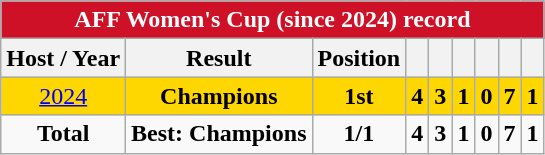<table class="wikitable" style="text-align: center;">
<tr>
<th style="background: #CE1126; color: #FFFFFF;" colspan=9>AFF Women's Cup (since 2024) record</th>
</tr>
<tr>
<th>Host / Year</th>
<th>Result</th>
<th>Position</th>
<th></th>
<th></th>
<th></th>
<th></th>
<th></th>
<th></th>
</tr>
<tr style="background:gold;">
<td> <a href='#'>2024</a></td>
<td><strong>Champions</strong></td>
<td><strong>1st</strong></td>
<td><strong>4</strong></td>
<td><strong>3</strong></td>
<td><strong>1</strong></td>
<td><strong>0</strong></td>
<td><strong>7</strong></td>
<td><strong>1</strong></td>
</tr>
<tr>
<td><strong>Total</strong></td>
<td><strong>Best: Champions</strong></td>
<td><strong>1/1</strong></td>
<td><strong>4</strong></td>
<td><strong>3</strong></td>
<td><strong>1</strong></td>
<td><strong>0</strong></td>
<td><strong>7</strong></td>
<td><strong>1</strong></td>
</tr>
</table>
